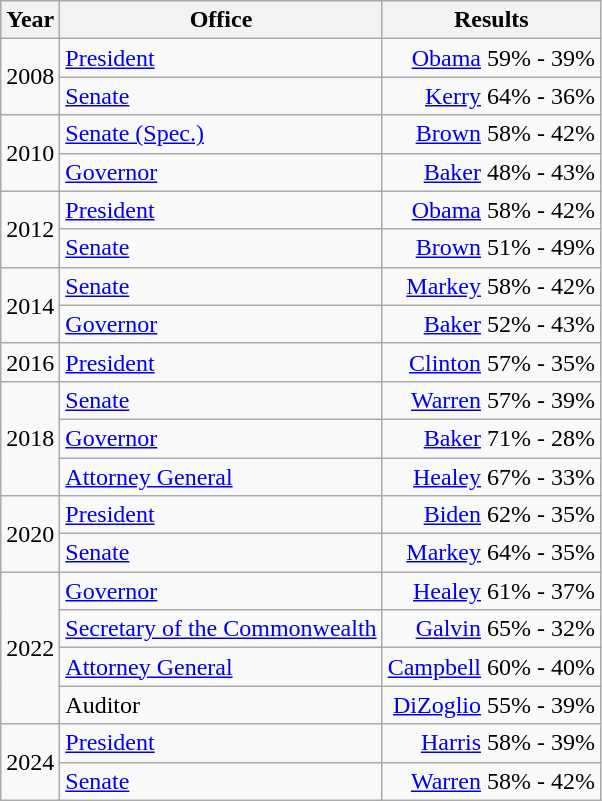<table class=wikitable>
<tr>
<th>Year</th>
<th>Office</th>
<th>Results</th>
</tr>
<tr>
<td rowspan=2>2008</td>
<td><a href='#'>President</a></td>
<td align="right" ><a href='#'>Obama</a> 59% - 39%</td>
</tr>
<tr>
<td><a href='#'>Senate</a></td>
<td align="right" ><a href='#'>Kerry</a> 64% - 36%</td>
</tr>
<tr>
<td rowspan=2>2010</td>
<td><a href='#'>Senate (Spec.)</a></td>
<td align="right" ><a href='#'>Brown</a> 58% - 42%</td>
</tr>
<tr>
<td><a href='#'>Governor</a></td>
<td align="right" ><a href='#'>Baker</a> 48% - 43%</td>
</tr>
<tr>
<td rowspan=2>2012</td>
<td><a href='#'>President</a></td>
<td align="right" ><a href='#'>Obama</a> 58% - 42%</td>
</tr>
<tr>
<td><a href='#'>Senate</a></td>
<td align="right" ><a href='#'>Brown</a> 51% - 49%</td>
</tr>
<tr>
<td rowspan=2>2014</td>
<td><a href='#'>Senate</a></td>
<td align="right" ><a href='#'>Markey</a> 58% - 42%</td>
</tr>
<tr>
<td><a href='#'>Governor</a></td>
<td align="right" ><a href='#'>Baker</a> 52% - 43%</td>
</tr>
<tr>
<td>2016</td>
<td><a href='#'>President</a></td>
<td align="right" ><a href='#'>Clinton</a> 57% - 35%</td>
</tr>
<tr>
<td rowspan=3>2018</td>
<td><a href='#'>Senate</a></td>
<td align="right" ><a href='#'>Warren</a> 57% - 39%</td>
</tr>
<tr>
<td><a href='#'>Governor</a></td>
<td align="right" ><a href='#'>Baker</a> 71% - 28%</td>
</tr>
<tr>
<td><a href='#'>Attorney General</a></td>
<td align="right" ><a href='#'>Healey</a> 67% - 33%</td>
</tr>
<tr>
<td rowspan=2>2020</td>
<td><a href='#'>President</a></td>
<td align="right" ><a href='#'>Biden</a> 62% - 35%</td>
</tr>
<tr>
<td><a href='#'>Senate</a></td>
<td align="right" ><a href='#'>Markey</a> 64% - 35%</td>
</tr>
<tr>
<td rowspan=4>2022</td>
<td><a href='#'>Governor</a></td>
<td align="right" ><a href='#'>Healey</a> 61% - 37%</td>
</tr>
<tr>
<td><a href='#'>Secretary of the Commonwealth</a></td>
<td align="right" ><a href='#'>Galvin</a> 65% - 32%</td>
</tr>
<tr>
<td><a href='#'>Attorney General</a></td>
<td align="right" ><a href='#'>Campbell</a> 60% - 40%</td>
</tr>
<tr>
<td>Auditor</td>
<td align="right" ><a href='#'>DiZoglio</a> 55% - 39%</td>
</tr>
<tr>
<td rowspan=2>2024</td>
<td><a href='#'>President</a></td>
<td align="right" ><a href='#'>Harris</a> 58% - 39%</td>
</tr>
<tr>
<td><a href='#'>Senate</a></td>
<td align="right" ><a href='#'>Warren</a> 58% - 42%</td>
</tr>
</table>
